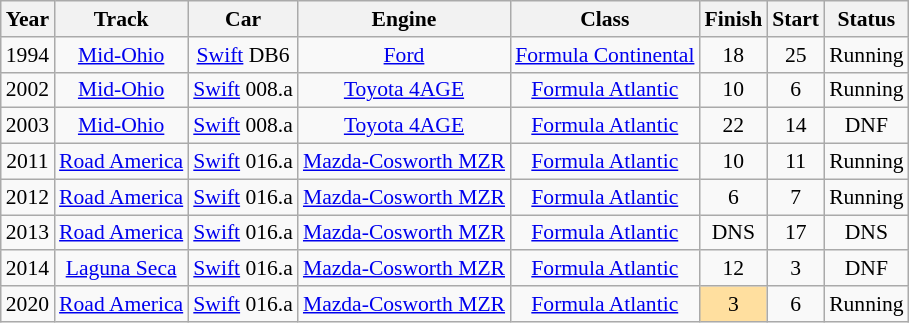<table class="wikitable" style="text-align:center; font-size:90%">
<tr>
<th>Year</th>
<th>Track</th>
<th>Car</th>
<th>Engine</th>
<th>Class</th>
<th>Finish</th>
<th>Start</th>
<th>Status</th>
</tr>
<tr>
<td>1994</td>
<td><a href='#'>Mid-Ohio</a></td>
<td><a href='#'>Swift</a> DB6</td>
<td><a href='#'>Ford</a></td>
<td><a href='#'>Formula Continental</a></td>
<td>18</td>
<td>25</td>
<td>Running</td>
</tr>
<tr>
<td>2002</td>
<td><a href='#'>Mid-Ohio</a></td>
<td><a href='#'>Swift</a> 008.a</td>
<td><a href='#'>Toyota 4AGE</a></td>
<td><a href='#'>Formula Atlantic</a></td>
<td>10</td>
<td>6</td>
<td>Running</td>
</tr>
<tr>
<td>2003</td>
<td><a href='#'>Mid-Ohio</a></td>
<td><a href='#'>Swift</a> 008.a</td>
<td><a href='#'>Toyota 4AGE</a></td>
<td><a href='#'>Formula Atlantic</a></td>
<td>22</td>
<td>14</td>
<td>DNF</td>
</tr>
<tr>
<td>2011</td>
<td><a href='#'>Road America</a></td>
<td><a href='#'>Swift</a> 016.a</td>
<td><a href='#'>Mazda-Cosworth MZR</a></td>
<td><a href='#'>Formula Atlantic</a></td>
<td>10</td>
<td>11</td>
<td>Running</td>
</tr>
<tr>
<td>2012</td>
<td><a href='#'>Road America</a></td>
<td><a href='#'>Swift</a> 016.a</td>
<td><a href='#'>Mazda-Cosworth MZR</a></td>
<td><a href='#'>Formula Atlantic</a></td>
<td>6</td>
<td>7</td>
<td>Running</td>
</tr>
<tr>
<td>2013</td>
<td><a href='#'>Road America</a></td>
<td><a href='#'>Swift</a> 016.a</td>
<td><a href='#'>Mazda-Cosworth MZR</a></td>
<td><a href='#'>Formula Atlantic</a></td>
<td>DNS</td>
<td>17</td>
<td>DNS</td>
</tr>
<tr>
<td>2014</td>
<td><a href='#'>Laguna Seca</a></td>
<td><a href='#'>Swift</a> 016.a</td>
<td><a href='#'>Mazda-Cosworth MZR</a></td>
<td><a href='#'>Formula Atlantic</a></td>
<td>12</td>
<td>3</td>
<td>DNF</td>
</tr>
<tr>
<td>2020</td>
<td><a href='#'>Road America</a></td>
<td><a href='#'>Swift</a> 016.a</td>
<td><a href='#'>Mazda-Cosworth MZR</a></td>
<td><a href='#'>Formula Atlantic</a></td>
<td style="background:#FFDF9F;">3</td>
<td>6</td>
<td>Running</td>
</tr>
</table>
